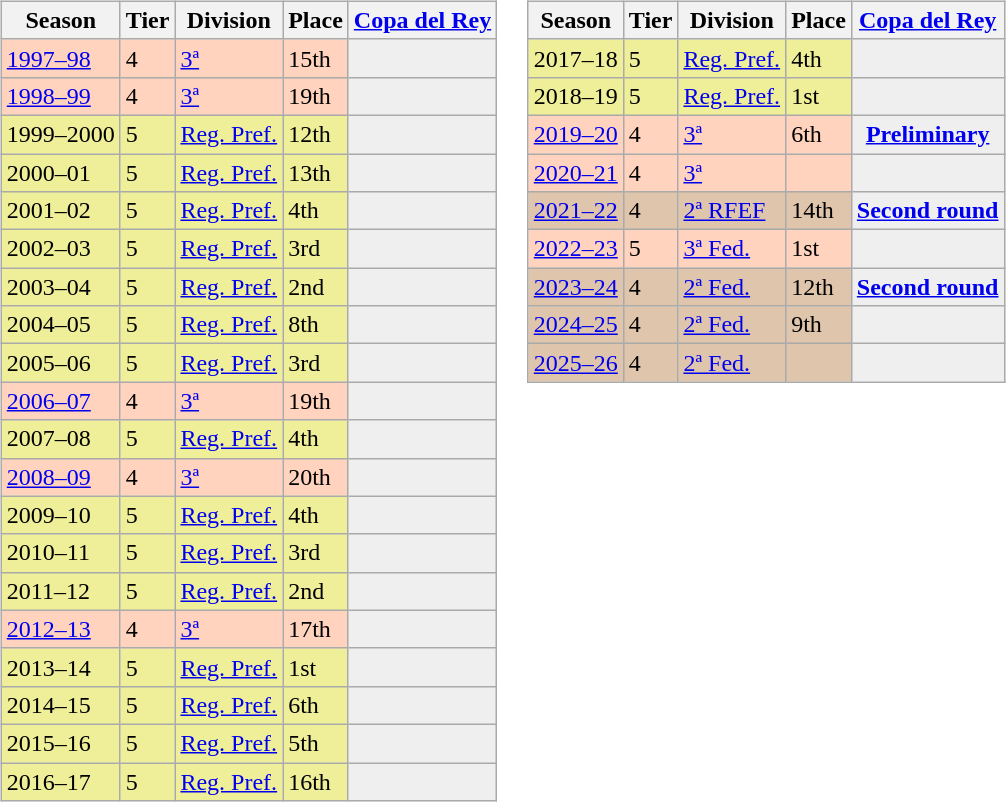<table>
<tr>
<td valign="top" width=0%><br><table class="wikitable">
<tr style="background:#f0f6fa;">
<th>Season</th>
<th>Tier</th>
<th>Division</th>
<th>Place</th>
<th><a href='#'>Copa del Rey</a></th>
</tr>
<tr>
<td style="background:#FFD3BD;"><a href='#'>1997–98</a></td>
<td style="background:#FFD3BD;">4</td>
<td style="background:#FFD3BD;"><a href='#'>3ª</a></td>
<td style="background:#FFD3BD;">15th</td>
<th style="background:#efefef;"></th>
</tr>
<tr>
<td style="background:#FFD3BD;"><a href='#'>1998–99</a></td>
<td style="background:#FFD3BD;">4</td>
<td style="background:#FFD3BD;"><a href='#'>3ª</a></td>
<td style="background:#FFD3BD;">19th</td>
<th style="background:#efefef;"></th>
</tr>
<tr>
<td style="background:#EFEF99;">1999–2000</td>
<td style="background:#EFEF99;">5</td>
<td style="background:#EFEF99;"><a href='#'>Reg. Pref.</a></td>
<td style="background:#EFEF99;">12th</td>
<th style="background:#efefef;"></th>
</tr>
<tr>
<td style="background:#EFEF99;">2000–01</td>
<td style="background:#EFEF99;">5</td>
<td style="background:#EFEF99;"><a href='#'>Reg. Pref.</a></td>
<td style="background:#EFEF99;">13th</td>
<th style="background:#efefef;"></th>
</tr>
<tr>
<td style="background:#EFEF99;">2001–02</td>
<td style="background:#EFEF99;">5</td>
<td style="background:#EFEF99;"><a href='#'>Reg. Pref.</a></td>
<td style="background:#EFEF99;">4th</td>
<th style="background:#efefef;"></th>
</tr>
<tr>
<td style="background:#EFEF99;">2002–03</td>
<td style="background:#EFEF99;">5</td>
<td style="background:#EFEF99;"><a href='#'>Reg. Pref.</a></td>
<td style="background:#EFEF99;">3rd</td>
<th style="background:#efefef;"></th>
</tr>
<tr>
<td style="background:#EFEF99;">2003–04</td>
<td style="background:#EFEF99;">5</td>
<td style="background:#EFEF99;"><a href='#'>Reg. Pref.</a></td>
<td style="background:#EFEF99;">2nd</td>
<th style="background:#efefef;"></th>
</tr>
<tr>
<td style="background:#EFEF99;">2004–05</td>
<td style="background:#EFEF99;">5</td>
<td style="background:#EFEF99;"><a href='#'>Reg. Pref.</a></td>
<td style="background:#EFEF99;">8th</td>
<th style="background:#efefef;"></th>
</tr>
<tr>
<td style="background:#EFEF99;">2005–06</td>
<td style="background:#EFEF99;">5</td>
<td style="background:#EFEF99;"><a href='#'>Reg. Pref.</a></td>
<td style="background:#EFEF99;">3rd</td>
<th style="background:#efefef;"></th>
</tr>
<tr>
<td style="background:#FFD3BD;"><a href='#'>2006–07</a></td>
<td style="background:#FFD3BD;">4</td>
<td style="background:#FFD3BD;"><a href='#'>3ª</a></td>
<td style="background:#FFD3BD;">19th</td>
<th style="background:#efefef;"></th>
</tr>
<tr>
<td style="background:#EFEF99;">2007–08</td>
<td style="background:#EFEF99;">5</td>
<td style="background:#EFEF99;"><a href='#'>Reg. Pref.</a></td>
<td style="background:#EFEF99;">4th</td>
<th style="background:#efefef;"></th>
</tr>
<tr>
<td style="background:#FFD3BD;"><a href='#'>2008–09</a></td>
<td style="background:#FFD3BD;">4</td>
<td style="background:#FFD3BD;"><a href='#'>3ª</a></td>
<td style="background:#FFD3BD;">20th</td>
<td style="background:#efefef;"></td>
</tr>
<tr>
<td style="background:#EFEF99;">2009–10</td>
<td style="background:#EFEF99;">5</td>
<td style="background:#EFEF99;"><a href='#'>Reg. Pref.</a></td>
<td style="background:#EFEF99;">4th</td>
<th style="background:#efefef;"></th>
</tr>
<tr>
<td style="background:#EFEF99;">2010–11</td>
<td style="background:#EFEF99;">5</td>
<td style="background:#EFEF99;"><a href='#'>Reg. Pref.</a></td>
<td style="background:#EFEF99;">3rd</td>
<th style="background:#efefef;"></th>
</tr>
<tr>
<td style="background:#EFEF99;">2011–12</td>
<td style="background:#EFEF99;">5</td>
<td style="background:#EFEF99;"><a href='#'>Reg. Pref.</a></td>
<td style="background:#EFEF99;">2nd</td>
<th style="background:#efefef;"></th>
</tr>
<tr>
<td style="background:#FFD3BD;"><a href='#'>2012–13</a></td>
<td style="background:#FFD3BD;">4</td>
<td style="background:#FFD3BD;"><a href='#'>3ª</a></td>
<td style="background:#FFD3BD;">17th</td>
<td style="background:#efefef;"></td>
</tr>
<tr>
<td style="background:#EFEF99;">2013–14</td>
<td style="background:#EFEF99;">5</td>
<td style="background:#EFEF99;"><a href='#'>Reg. Pref.</a></td>
<td style="background:#EFEF99;">1st</td>
<th style="background:#efefef;"></th>
</tr>
<tr>
<td style="background:#EFEF99;">2014–15</td>
<td style="background:#EFEF99;">5</td>
<td style="background:#EFEF99;"><a href='#'>Reg. Pref.</a></td>
<td style="background:#EFEF99;">6th</td>
<th style="background:#efefef;"></th>
</tr>
<tr>
<td style="background:#EFEF99;">2015–16</td>
<td style="background:#EFEF99;">5</td>
<td style="background:#EFEF99;"><a href='#'>Reg. Pref.</a></td>
<td style="background:#EFEF99;">5th</td>
<th style="background:#efefef;"></th>
</tr>
<tr>
<td style="background:#EFEF99;">2016–17</td>
<td style="background:#EFEF99;">5</td>
<td style="background:#EFEF99;"><a href='#'>Reg. Pref.</a></td>
<td style="background:#EFEF99;">16th</td>
<th style="background:#efefef;"></th>
</tr>
</table>
</td>
<td valign="top" width=0%><br><table class="wikitable">
<tr style="background:#f0f6fa;">
<th>Season</th>
<th>Tier</th>
<th>Division</th>
<th>Place</th>
<th><a href='#'>Copa del Rey</a></th>
</tr>
<tr>
<td style="background:#EFEF99;">2017–18</td>
<td style="background:#EFEF99;">5</td>
<td style="background:#EFEF99;"><a href='#'>Reg. Pref.</a></td>
<td style="background:#EFEF99;">4th</td>
<th style="background:#efefef;"></th>
</tr>
<tr>
<td style="background:#EFEF99;">2018–19</td>
<td style="background:#EFEF99;">5</td>
<td style="background:#EFEF99;"><a href='#'>Reg. Pref.</a></td>
<td style="background:#EFEF99;">1st</td>
<th style="background:#efefef;"></th>
</tr>
<tr>
<td style="background:#FFD3BD;"><a href='#'>2019–20</a></td>
<td style="background:#FFD3BD;">4</td>
<td style="background:#FFD3BD;"><a href='#'>3ª</a></td>
<td style="background:#FFD3BD;">6th</td>
<th style="background:#efefef;"><a href='#'>Preliminary</a></th>
</tr>
<tr>
<td style="background:#FFD3BD;"><a href='#'>2020–21</a></td>
<td style="background:#FFD3BD;">4</td>
<td style="background:#FFD3BD;"><a href='#'>3ª</a></td>
<td style="background:#FFD3BD;"></td>
<th style="background:#efefef;"></th>
</tr>
<tr>
<td style="background:#DEC5AB;"><a href='#'>2021–22</a></td>
<td style="background:#DEC5AB;">4</td>
<td style="background:#DEC5AB;"><a href='#'>2ª RFEF</a></td>
<td style="background:#DEC5AB;">14th</td>
<th style="background:#efefef;"><a href='#'>Second round</a></th>
</tr>
<tr>
<td style="background:#FFD3BD;"><a href='#'>2022–23</a></td>
<td style="background:#FFD3BD;">5</td>
<td style="background:#FFD3BD;"><a href='#'>3ª Fed.</a></td>
<td style="background:#FFD3BD;">1st</td>
<th style="background:#efefef;"></th>
</tr>
<tr>
<td style="background:#DEC5AB;"><a href='#'>2023–24</a></td>
<td style="background:#DEC5AB;">4</td>
<td style="background:#DEC5AB;"><a href='#'>2ª Fed.</a></td>
<td style="background:#DEC5AB;">12th</td>
<th style="background:#efefef;"><a href='#'>Second round</a></th>
</tr>
<tr>
<td style="background:#DEC5AB;"><a href='#'>2024–25</a></td>
<td style="background:#DEC5AB;">4</td>
<td style="background:#DEC5AB;"><a href='#'>2ª Fed.</a></td>
<td style="background:#DEC5AB;">9th</td>
<th style="background:#efefef;"></th>
</tr>
<tr>
<td style="background:#DEC5AB;"><a href='#'>2025–26</a></td>
<td style="background:#DEC5AB;">4</td>
<td style="background:#DEC5AB;"><a href='#'>2ª Fed.</a></td>
<td style="background:#DEC5AB;"></td>
<th style="background:#efefef;"></th>
</tr>
</table>
</td>
</tr>
</table>
